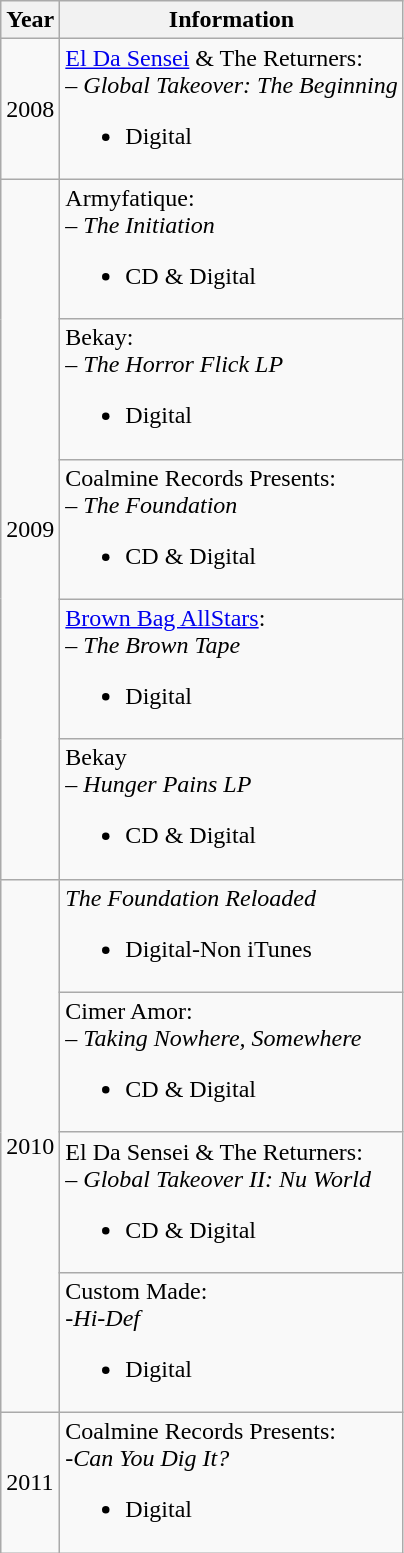<table class="wikitable">
<tr>
<th style="text-align:center;">Year</th>
<th style="text-align:center;">Information</th>
</tr>
<tr>
<td>2008</td>
<td align="left"><a href='#'>El Da Sensei</a> & The Returners:<br> – <em>Global Takeover: The Beginning </em><br><ul><li>Digital</li></ul></td>
</tr>
<tr>
<td rowspan="5">2009</td>
<td align="left">Armyfatique:<br> – <em>The Initiation </em><br><ul><li>CD & Digital</li></ul></td>
</tr>
<tr>
<td align="left">Bekay:<br> – <em>The Horror Flick LP</em><br><ul><li>Digital</li></ul></td>
</tr>
<tr>
<td align="left">Coalmine Records Presents:<br> – <em>The Foundation</em><br><ul><li>CD & Digital</li></ul></td>
</tr>
<tr>
<td align="left"><a href='#'>Brown Bag AllStars</a>:<br> – <em>The Brown Tape</em><br><ul><li>Digital</li></ul></td>
</tr>
<tr>
<td align="left">Bekay<br> – <em>Hunger Pains LP</em><br><ul><li>CD & Digital</li></ul></td>
</tr>
<tr>
<td rowspan="4">2010</td>
<td align="left"><em>The Foundation Reloaded</em><br><ul><li>Digital-Non iTunes</li></ul></td>
</tr>
<tr>
<td align="left">Cimer Amor:<br> – <em>Taking Nowhere, Somewhere</em><br><ul><li>CD & Digital</li></ul></td>
</tr>
<tr>
<td align="left">El Da Sensei & The Returners:<br> – <em>Global Takeover II: Nu World</em><br><ul><li>CD & Digital</li></ul></td>
</tr>
<tr>
<td align="left">Custom Made: <br> -<em>Hi-Def</em><br><ul><li>Digital</li></ul></td>
</tr>
<tr>
<td>2011</td>
<td align="left">Coalmine Records Presents:<br> -<em>Can You Dig It?</em><br><ul><li>Digital</li></ul></td>
</tr>
</table>
